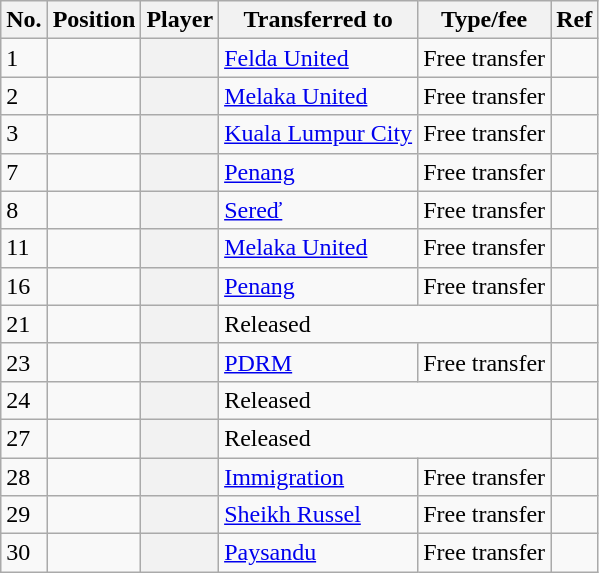<table class="wikitable plainrowheaders sortable" style="text-align:center; text-align:left">
<tr>
<th scope="col">No.</th>
<th scope="col">Position</th>
<th scope="col">Player</th>
<th scope="col">Transferred to</th>
<th scope="col">Type/fee</th>
<th scope="col" class="unsortable">Ref</th>
</tr>
<tr>
<td>1</td>
<td></td>
<th scope="row"></th>
<td><a href='#'>Felda United</a></td>
<td>Free transfer</td>
<td></td>
</tr>
<tr>
<td>2</td>
<td></td>
<th scope="row"></th>
<td><a href='#'>Melaka United</a></td>
<td>Free transfer</td>
<td></td>
</tr>
<tr>
<td>3</td>
<td></td>
<th scope="row"></th>
<td><a href='#'>Kuala Lumpur City</a></td>
<td>Free transfer</td>
<td></td>
</tr>
<tr>
<td>7</td>
<td></td>
<th scope="row"></th>
<td><a href='#'>Penang</a></td>
<td>Free transfer</td>
<td></td>
</tr>
<tr>
<td>8</td>
<td></td>
<th scope="row"> </th>
<td> <a href='#'>Sereď</a></td>
<td>Free transfer</td>
<td></td>
</tr>
<tr>
<td>11</td>
<td></td>
<th scope="row"></th>
<td><a href='#'>Melaka United</a></td>
<td>Free transfer</td>
<td></td>
</tr>
<tr>
<td>16</td>
<td></td>
<th scope="row"></th>
<td><a href='#'>Penang</a></td>
<td>Free transfer</td>
<td></td>
</tr>
<tr>
<td>21</td>
<td></td>
<th scope="row"></th>
<td colspan=2>Released</td>
<td></td>
</tr>
<tr>
<td>23</td>
<td></td>
<th scope="row"></th>
<td><a href='#'>PDRM</a></td>
<td>Free transfer</td>
<td></td>
</tr>
<tr>
<td>24</td>
<td></td>
<th scope="row"></th>
<td colspan=2>Released</td>
<td></td>
</tr>
<tr>
<td>27</td>
<td></td>
<th scope="row"></th>
<td colspan=2>Released</td>
<td></td>
</tr>
<tr>
<td>28</td>
<td></td>
<th scope="row"></th>
<td><a href='#'>Immigration</a></td>
<td>Free transfer</td>
<td></td>
</tr>
<tr>
<td>29</td>
<td></td>
<th scope="row"> </th>
<td> <a href='#'>Sheikh Russel</a></td>
<td>Free transfer</td>
<td></td>
</tr>
<tr>
<td>30</td>
<td></td>
<th scope="row"> </th>
<td> <a href='#'>Paysandu</a></td>
<td>Free transfer</td>
<td></td>
</tr>
</table>
